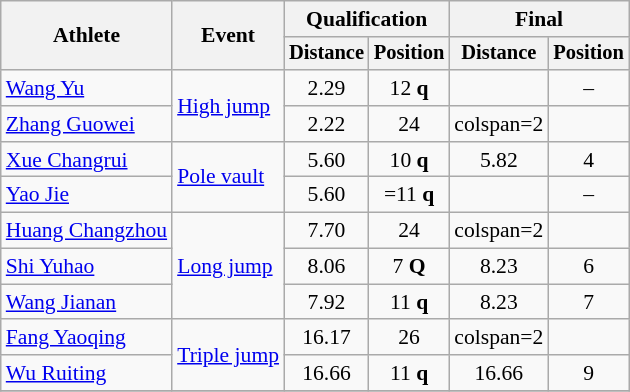<table class=wikitable style="font-size:90%">
<tr>
<th rowspan="2">Athlete</th>
<th rowspan="2">Event</th>
<th colspan="2">Qualification</th>
<th colspan="2">Final</th>
</tr>
<tr style="font-size:95%">
<th>Distance</th>
<th>Position</th>
<th>Distance</th>
<th>Position</th>
</tr>
<tr style=text-align:center>
<td style=text-align:left><a href='#'>Wang Yu</a></td>
<td style=text-align:left rowspan=2><a href='#'>High jump</a></td>
<td>2.29</td>
<td>12 <strong>q</strong></td>
<td></td>
<td>–</td>
</tr>
<tr style=text-align:center>
<td style=text-align:left><a href='#'>Zhang Guowei</a></td>
<td>2.22</td>
<td>24</td>
<td>colspan=2 </td>
</tr>
<tr style=text-align:center>
<td style=text-align:left><a href='#'>Xue Changrui</a></td>
<td style=text-align:left rowspan=2><a href='#'>Pole vault</a></td>
<td>5.60</td>
<td>10 <strong>q</strong></td>
<td>5.82 <strong></strong></td>
<td>4</td>
</tr>
<tr style=text-align:center>
<td style=text-align:left><a href='#'>Yao Jie</a></td>
<td>5.60</td>
<td>=11 <strong>q</strong></td>
<td></td>
<td>–</td>
</tr>
<tr style=text-align:center>
<td style=text-align:left><a href='#'>Huang Changzhou</a></td>
<td style=text-align:left rowspan=3><a href='#'>Long jump</a></td>
<td>7.70</td>
<td>24</td>
<td>colspan=2 </td>
</tr>
<tr style=text-align:center>
<td style=text-align:left><a href='#'>Shi Yuhao</a></td>
<td>8.06</td>
<td>7 <strong>Q</strong></td>
<td>8.23</td>
<td>6</td>
</tr>
<tr style=text-align:center>
<td style=text-align:left><a href='#'>Wang Jianan</a></td>
<td>7.92</td>
<td>11 <strong>q</strong></td>
<td>8.23</td>
<td>7</td>
</tr>
<tr style=text-align:center>
<td style=text-align:left><a href='#'>Fang Yaoqing</a></td>
<td style=text-align:left rowspan=2><a href='#'>Triple jump</a></td>
<td>16.17</td>
<td>26</td>
<td>colspan=2 </td>
</tr>
<tr style=text-align:center>
<td style=text-align:left><a href='#'>Wu Ruiting</a></td>
<td>16.66</td>
<td>11 <strong>q</strong></td>
<td>16.66</td>
<td>9</td>
</tr>
<tr style=text-align:center>
</tr>
</table>
